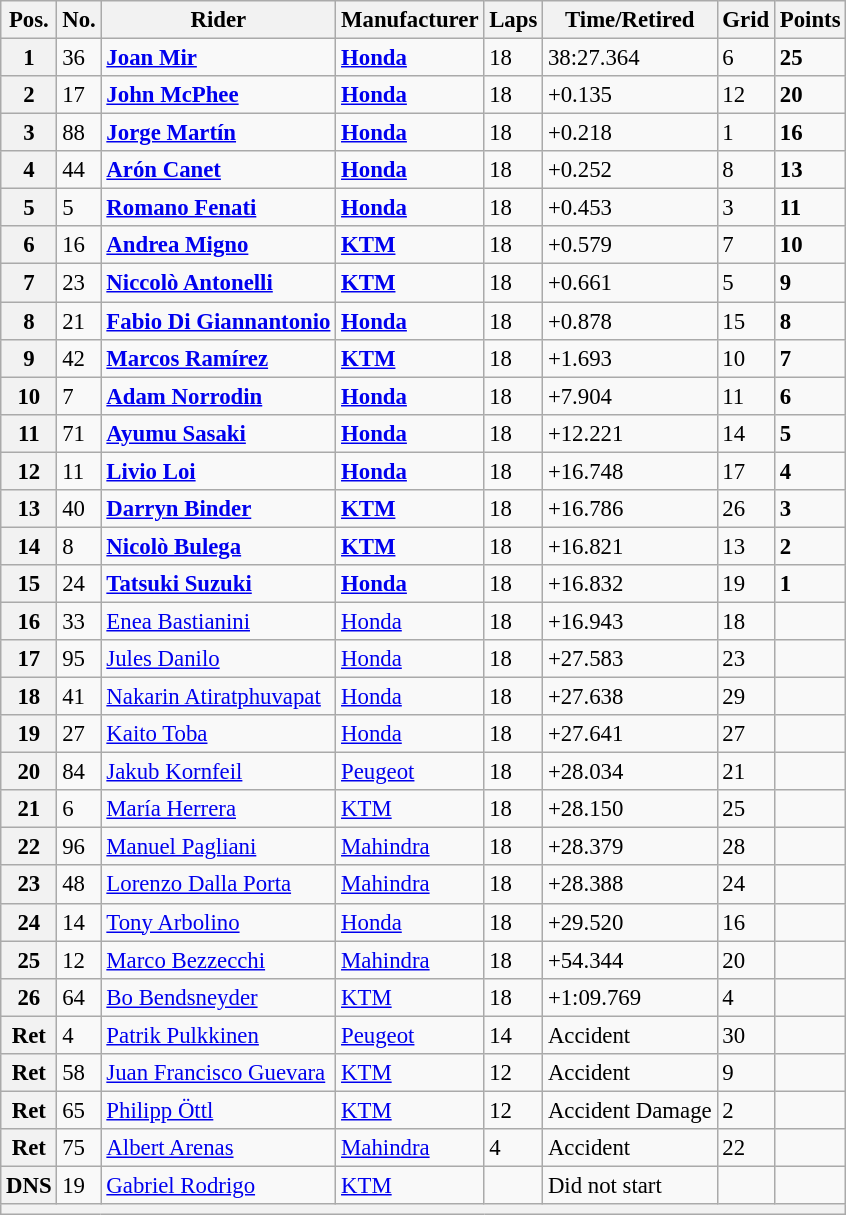<table class="wikitable" style="font-size: 95%;">
<tr>
<th>Pos.</th>
<th>No.</th>
<th>Rider</th>
<th>Manufacturer</th>
<th>Laps</th>
<th>Time/Retired</th>
<th>Grid</th>
<th>Points</th>
</tr>
<tr>
<th>1</th>
<td>36</td>
<td> <strong><a href='#'>Joan Mir</a></strong></td>
<td><strong><a href='#'>Honda</a></strong></td>
<td>18</td>
<td>38:27.364</td>
<td>6</td>
<td><strong>25</strong></td>
</tr>
<tr>
<th>2</th>
<td>17</td>
<td> <strong><a href='#'>John McPhee</a></strong></td>
<td><strong><a href='#'>Honda</a></strong></td>
<td>18</td>
<td>+0.135</td>
<td>12</td>
<td><strong>20</strong></td>
</tr>
<tr>
<th>3</th>
<td>88</td>
<td> <strong><a href='#'>Jorge Martín</a></strong></td>
<td><strong><a href='#'>Honda</a></strong></td>
<td>18</td>
<td>+0.218</td>
<td>1</td>
<td><strong>16</strong></td>
</tr>
<tr>
<th>4</th>
<td>44</td>
<td> <strong><a href='#'>Arón Canet</a></strong></td>
<td><strong><a href='#'>Honda</a></strong></td>
<td>18</td>
<td>+0.252</td>
<td>8</td>
<td><strong>13</strong></td>
</tr>
<tr>
<th>5</th>
<td>5</td>
<td> <strong><a href='#'>Romano Fenati</a></strong></td>
<td><strong><a href='#'>Honda</a></strong></td>
<td>18</td>
<td>+0.453</td>
<td>3</td>
<td><strong>11</strong></td>
</tr>
<tr>
<th>6</th>
<td>16</td>
<td> <strong><a href='#'>Andrea Migno</a></strong></td>
<td><strong><a href='#'>KTM</a></strong></td>
<td>18</td>
<td>+0.579</td>
<td>7</td>
<td><strong>10</strong></td>
</tr>
<tr>
<th>7</th>
<td>23</td>
<td> <strong><a href='#'>Niccolò Antonelli</a></strong></td>
<td><strong><a href='#'>KTM</a></strong></td>
<td>18</td>
<td>+0.661</td>
<td>5</td>
<td><strong>9</strong></td>
</tr>
<tr>
<th>8</th>
<td>21</td>
<td> <strong><a href='#'>Fabio Di Giannantonio</a></strong></td>
<td><strong><a href='#'>Honda</a></strong></td>
<td>18</td>
<td>+0.878</td>
<td>15</td>
<td><strong>8</strong></td>
</tr>
<tr>
<th>9</th>
<td>42</td>
<td> <strong><a href='#'>Marcos Ramírez</a></strong></td>
<td><strong><a href='#'>KTM</a></strong></td>
<td>18</td>
<td>+1.693</td>
<td>10</td>
<td><strong>7</strong></td>
</tr>
<tr>
<th>10</th>
<td>7</td>
<td> <strong><a href='#'>Adam Norrodin</a></strong></td>
<td><strong><a href='#'>Honda</a></strong></td>
<td>18</td>
<td>+7.904</td>
<td>11</td>
<td><strong>6</strong></td>
</tr>
<tr>
<th>11</th>
<td>71</td>
<td> <strong><a href='#'>Ayumu Sasaki</a></strong></td>
<td><strong><a href='#'>Honda</a></strong></td>
<td>18</td>
<td>+12.221</td>
<td>14</td>
<td><strong>5</strong></td>
</tr>
<tr>
<th>12</th>
<td>11</td>
<td> <strong><a href='#'>Livio Loi</a></strong></td>
<td><strong><a href='#'>Honda</a></strong></td>
<td>18</td>
<td>+16.748</td>
<td>17</td>
<td><strong>4</strong></td>
</tr>
<tr>
<th>13</th>
<td>40</td>
<td> <strong><a href='#'>Darryn Binder</a></strong></td>
<td><strong><a href='#'>KTM</a></strong></td>
<td>18</td>
<td>+16.786</td>
<td>26</td>
<td><strong>3</strong></td>
</tr>
<tr>
<th>14</th>
<td>8</td>
<td> <strong><a href='#'>Nicolò Bulega</a></strong></td>
<td><strong><a href='#'>KTM</a></strong></td>
<td>18</td>
<td>+16.821</td>
<td>13</td>
<td><strong>2</strong></td>
</tr>
<tr>
<th>15</th>
<td>24</td>
<td> <strong><a href='#'>Tatsuki Suzuki</a></strong></td>
<td><strong><a href='#'>Honda</a></strong></td>
<td>18</td>
<td>+16.832</td>
<td>19</td>
<td><strong>1</strong></td>
</tr>
<tr>
<th>16</th>
<td>33</td>
<td> <a href='#'>Enea Bastianini</a></td>
<td><a href='#'>Honda</a></td>
<td>18</td>
<td>+16.943</td>
<td>18</td>
<td></td>
</tr>
<tr>
<th>17</th>
<td>95</td>
<td> <a href='#'>Jules Danilo</a></td>
<td><a href='#'>Honda</a></td>
<td>18</td>
<td>+27.583</td>
<td>23</td>
<td></td>
</tr>
<tr>
<th>18</th>
<td>41</td>
<td> <a href='#'>Nakarin Atiratphuvapat</a></td>
<td><a href='#'>Honda</a></td>
<td>18</td>
<td>+27.638</td>
<td>29</td>
<td></td>
</tr>
<tr>
<th>19</th>
<td>27</td>
<td> <a href='#'>Kaito Toba</a></td>
<td><a href='#'>Honda</a></td>
<td>18</td>
<td>+27.641</td>
<td>27</td>
<td></td>
</tr>
<tr>
<th>20</th>
<td>84</td>
<td> <a href='#'>Jakub Kornfeil</a></td>
<td><a href='#'>Peugeot</a></td>
<td>18</td>
<td>+28.034</td>
<td>21</td>
<td></td>
</tr>
<tr>
<th>21</th>
<td>6</td>
<td> <a href='#'>María Herrera</a></td>
<td><a href='#'>KTM</a></td>
<td>18</td>
<td>+28.150</td>
<td>25</td>
<td></td>
</tr>
<tr>
<th>22</th>
<td>96</td>
<td> <a href='#'>Manuel Pagliani</a></td>
<td><a href='#'>Mahindra</a></td>
<td>18</td>
<td>+28.379</td>
<td>28</td>
<td></td>
</tr>
<tr>
<th>23</th>
<td>48</td>
<td> <a href='#'>Lorenzo Dalla Porta</a></td>
<td><a href='#'>Mahindra</a></td>
<td>18</td>
<td>+28.388</td>
<td>24</td>
<td></td>
</tr>
<tr>
<th>24</th>
<td>14</td>
<td> <a href='#'>Tony Arbolino</a></td>
<td><a href='#'>Honda</a></td>
<td>18</td>
<td>+29.520</td>
<td>16</td>
<td></td>
</tr>
<tr>
<th>25</th>
<td>12</td>
<td> <a href='#'>Marco Bezzecchi</a></td>
<td><a href='#'>Mahindra</a></td>
<td>18</td>
<td>+54.344</td>
<td>20</td>
<td></td>
</tr>
<tr>
<th>26</th>
<td>64</td>
<td> <a href='#'>Bo Bendsneyder</a></td>
<td><a href='#'>KTM</a></td>
<td>18</td>
<td>+1:09.769</td>
<td>4</td>
<td></td>
</tr>
<tr>
<th>Ret</th>
<td>4</td>
<td> <a href='#'>Patrik Pulkkinen</a></td>
<td><a href='#'>Peugeot</a></td>
<td>14</td>
<td>Accident</td>
<td>30</td>
<td></td>
</tr>
<tr>
<th>Ret</th>
<td>58</td>
<td> <a href='#'>Juan Francisco Guevara</a></td>
<td><a href='#'>KTM</a></td>
<td>12</td>
<td>Accident</td>
<td>9</td>
<td></td>
</tr>
<tr>
<th>Ret</th>
<td>65</td>
<td> <a href='#'>Philipp Öttl</a></td>
<td><a href='#'>KTM</a></td>
<td>12</td>
<td>Accident Damage</td>
<td>2</td>
<td></td>
</tr>
<tr>
<th>Ret</th>
<td>75</td>
<td> <a href='#'>Albert Arenas</a></td>
<td><a href='#'>Mahindra</a></td>
<td>4</td>
<td>Accident</td>
<td>22</td>
<td></td>
</tr>
<tr>
<th>DNS</th>
<td>19</td>
<td> <a href='#'>Gabriel Rodrigo</a></td>
<td><a href='#'>KTM</a></td>
<td></td>
<td>Did not start</td>
<td></td>
<td></td>
</tr>
<tr>
<th colspan=8></th>
</tr>
</table>
